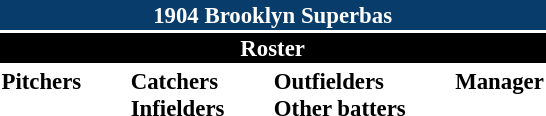<table class="toccolours" style="font-size: 95%;">
<tr>
<th colspan="10" style="background-color: #083c6b; color: white; text-align: center;">1904 Brooklyn Superbas</th>
</tr>
<tr>
<td colspan="10" style="background-color: black; color: white; text-align: center;"><strong>Roster</strong></td>
</tr>
<tr>
<td valign="top"><strong>Pitchers</strong><br>










</td>
<td width="25px"></td>
<td valign="top"><strong>Catchers</strong><br>

<strong>Infielders</strong>








</td>
<td width="25px"></td>
<td valign="top"><strong>Outfielders</strong><br>



<strong>Other batters</strong>
</td>
<td width="25px"></td>
<td valign="top"><strong>Manager</strong><br></td>
</tr>
</table>
